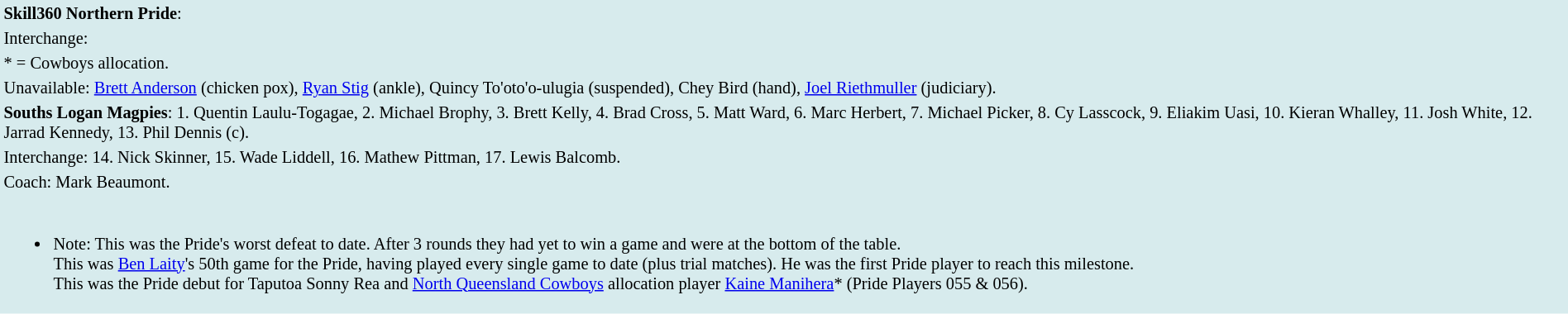<table style="background:#d7ebed; font-size:85%; width:100%;">
<tr>
<td><strong>Skill360 Northern Pride</strong>:             </td>
</tr>
<tr>
<td>Interchange:    </td>
</tr>
<tr>
<td>* = Cowboys allocation.</td>
</tr>
<tr>
<td>Unavailable: <a href='#'>Brett Anderson</a> (chicken pox), <a href='#'>Ryan Stig</a> (ankle), Quincy To'oto'o-ulugia (suspended), Chey Bird (hand), <a href='#'>Joel Riethmuller</a> (judiciary).</td>
</tr>
<tr>
<td><strong>Souths Logan Magpies</strong>: 1. Quentin Laulu-Togagae, 2. Michael Brophy, 3. Brett Kelly, 4. Brad Cross, 5. Matt Ward, 6. Marc Herbert, 7. Michael Picker, 8. Cy Lasscock, 9. Eliakim Uasi, 10. Kieran Whalley, 11. Josh White, 12. Jarrad Kennedy, 13. Phil Dennis (c).</td>
</tr>
<tr>
<td>Interchange: 14. Nick Skinner, 15. Wade Liddell, 16. Mathew Pittman, 17. Lewis Balcomb.</td>
</tr>
<tr>
<td>Coach: Mark Beaumont.</td>
</tr>
<tr>
<td><br><ul><li>Note: This was the Pride's worst defeat to date. After 3 rounds they had yet to win a game and were at the bottom of the table.<br>This was <a href='#'>Ben Laity</a>'s 50th game for the Pride, having played every single game to date (plus trial matches). He was the first Pride player to reach this milestone.<br>This was the Pride debut for Taputoa Sonny Rea  and <a href='#'>North Queensland Cowboys</a> allocation player <a href='#'>Kaine Manihera</a>* (Pride Players 055 & 056).</li></ul></td>
</tr>
</table>
